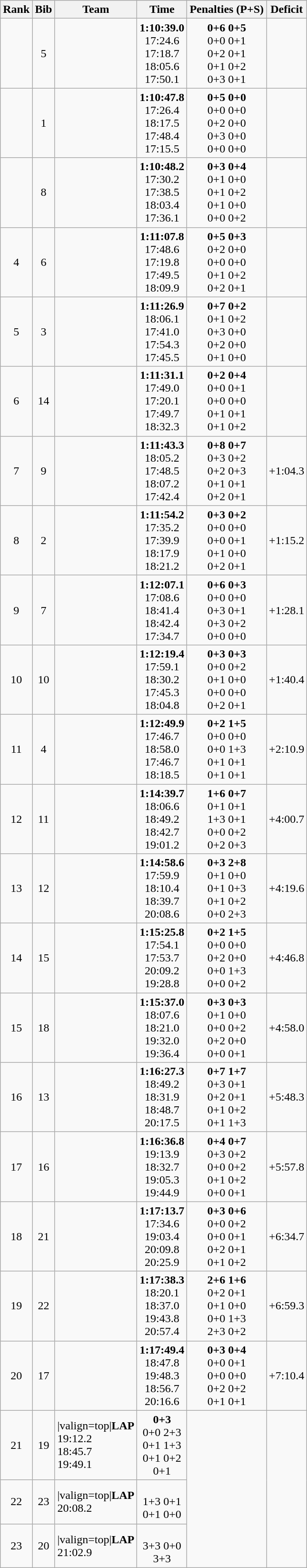<table class="wikitable sortable" style="text-align:center">
<tr>
<th>Rank</th>
<th>Bib</th>
<th>Team</th>
<th>Time</th>
<th>Penalties (P+S)</th>
<th>Deficit</th>
</tr>
<tr>
<td></td>
<td>5</td>
<td align=left></td>
<td><strong>1:10:39.0</strong><br>17:24.6<br>17:18.7<br>18:05.6<br>17:50.1</td>
<td><strong>0+6 0+5</strong><br>0+0 0+1<br>0+2 0+1<br>0+1 0+2<br>0+3 0+1</td>
<td></td>
</tr>
<tr>
<td></td>
<td>1</td>
<td align=left></td>
<td><strong>1:10:47.8</strong><br>17:26.4<br>18:17.5<br>17:48.4<br>17:15.5</td>
<td><strong>0+5 0+0</strong><br>0+0 0+0<br>0+2 0+0<br>0+3 0+0<br>0+0 0+0</td>
<td></td>
</tr>
<tr>
<td></td>
<td>8</td>
<td align=left></td>
<td><strong>1:10:48.2</strong><br>17:30.2<br>17:38.5<br>18:03.4<br>17:36.1</td>
<td><strong>0+3 0+4</strong><br>0+1 0+0<br>0+1 0+2<br>0+1 0+0<br>0+0 0+2</td>
<td></td>
</tr>
<tr>
<td>4</td>
<td>6</td>
<td align=left></td>
<td><strong>1:11:07.8</strong><br>17:48.6<br>17:19.8<br>17:49.5<br>18:09.9</td>
<td><strong>0+5 0+3</strong><br>0+2 0+0<br>0+0 0+0<br>0+1 0+2<br>0+2 0+1</td>
<td></td>
</tr>
<tr>
<td>5</td>
<td>3</td>
<td align=left></td>
<td><strong>1:11:26.9</strong><br>18:06.1<br>17:41.0<br>17:54.3<br>17:45.5</td>
<td><strong>0+7 0+2</strong><br>0+1 0+2<br>0+3 0+0<br>0+2 0+0<br>0+1 0+0</td>
<td></td>
</tr>
<tr>
<td>6</td>
<td>14</td>
<td align=left></td>
<td><strong>1:11:31.1</strong><br>17:49.0<br>17:20.1<br>17:49.7<br>18:32.3</td>
<td><strong>0+2 0+4</strong><br>0+0 0+1<br>0+0 0+0<br>0+1 0+1<br>0+1 0+2</td>
<td></td>
</tr>
<tr>
<td>7</td>
<td>9</td>
<td align=left></td>
<td><strong>1:11:43.3</strong><br>18:05.2<br>17:48.5<br>18:07.2<br>17:42.4</td>
<td><strong>0+8 0+7</strong><br>0+3 0+2<br>0+2 0+3<br>0+1 0+1<br>0+2 0+1</td>
<td>+1:04.3</td>
</tr>
<tr>
<td>8</td>
<td>2</td>
<td align=left></td>
<td><strong>1:11:54.2</strong><br>17:35.2<br>17:39.9<br>18:17.9<br>18:21.2</td>
<td><strong>0+3 0+2</strong><br>0+0 0+0<br>0+0 0+1<br>0+1 0+0<br>0+2 0+1</td>
<td>+1:15.2</td>
</tr>
<tr>
<td>9</td>
<td>7</td>
<td align=left></td>
<td><strong>1:12:07.1</strong><br>17:08.6<br>18:41.4<br>18:42.4<br>17:34.7</td>
<td><strong>0+6 0+3</strong><br>0+0 0+0<br>0+3 0+1<br>0+3 0+2<br>0+0 0+0</td>
<td>+1:28.1</td>
</tr>
<tr>
<td>10</td>
<td>10</td>
<td align=left></td>
<td><strong>1:12:19.4</strong><br>17:59.1<br>18:30.2<br>17:45.3<br>18:04.8</td>
<td><strong>0+3 0+3</strong><br>0+0 0+2<br>0+1 0+0<br>0+0 0+0<br>0+2 0+1</td>
<td>+1:40.4</td>
</tr>
<tr>
<td>11</td>
<td>4</td>
<td align=left></td>
<td><strong>1:12:49.9</strong><br>17:46.7<br>18:58.0<br>17:46.7<br>18:18.5</td>
<td><strong>0+2 1+5</strong><br>0+0 0+0<br>0+0 1+3<br>0+1 0+1<br>0+1 0+1</td>
<td>+2:10.9</td>
</tr>
<tr>
<td>12</td>
<td>11</td>
<td align=left></td>
<td><strong>1:14:39.7</strong><br>18:06.6<br>18:49.2<br>18:42.7<br>19:01.2</td>
<td><strong>1+6 0+7</strong><br>0+1 0+1<br>1+3 0+1<br>0+0 0+2<br>0+2 0+3</td>
<td>+4:00.7</td>
</tr>
<tr>
<td>13</td>
<td>12</td>
<td align=left></td>
<td><strong>1:14:58.6</strong><br>17:59.9<br>18:10.4<br>18:39.7<br>20:08.6</td>
<td><strong>0+3 2+8</strong><br>0+1 0+0<br>0+1 0+3<br>0+1 0+2<br>0+0 2+3</td>
<td>+4:19.6</td>
</tr>
<tr>
<td>14</td>
<td>15</td>
<td align=left></td>
<td><strong>1:15:25.8</strong><br>17:54.1<br>17:53.7<br>20:09.2<br>19:28.8</td>
<td><strong>0+2 1+5</strong><br>0+0 0+0<br>0+2 0+0<br>0+0 1+3<br>0+0 0+2</td>
<td>+4:46.8</td>
</tr>
<tr>
<td>15</td>
<td>18</td>
<td align=left></td>
<td><strong>1:15:37.0</strong><br>18:07.6<br>18:21.0<br>19:32.0<br>19:36.4</td>
<td><strong>0+3 0+3</strong><br>0+1 0+0<br>0+0 0+2<br>0+2 0+0<br>0+0 0+1</td>
<td>+4:58.0</td>
</tr>
<tr>
<td>16</td>
<td>13</td>
<td align=left></td>
<td><strong>1:16:27.3</strong><br>18:49.2<br>18:31.9<br>18:48.7<br>20:17.5</td>
<td><strong>0+7 1+7</strong><br>0+3 0+1<br>0+2 0+1<br>0+1 0+2<br>0+1 1+3</td>
<td>+5:48.3</td>
</tr>
<tr>
<td>17</td>
<td>16</td>
<td align=left></td>
<td><strong>1:16:36.8</strong><br>19:13.9<br>18:32.7<br>19:05.3<br>19:44.9</td>
<td><strong>0+4 0+7</strong><br>0+3 0+2<br>0+0 0+2<br>0+1 0+2<br>0+0 0+1</td>
<td>+5:57.8</td>
</tr>
<tr>
<td>18</td>
<td>21</td>
<td align=left></td>
<td><strong>1:17:13.7</strong><br>17:34.6<br>19:03.4<br>20:09.8<br>20:25.9</td>
<td><strong>0+3 0+6</strong><br>0+0 0+2<br>0+0 0+1<br>0+2 0+1<br>0+1 0+2</td>
<td>+6:34.7</td>
</tr>
<tr>
<td>19</td>
<td>22</td>
<td align=left></td>
<td><strong>1:17:38.3</strong><br>18:20.1<br>18:37.0<br>19:43.8<br>20:57.4</td>
<td><strong>2+6 1+6</strong><br>0+2 0+1<br>0+1 0+0<br>0+0 1+3<br>2+3 0+2</td>
<td>+6:59.3</td>
</tr>
<tr>
<td>20</td>
<td>17</td>
<td align=left></td>
<td><strong>1:17:49.4</strong><br>18:47.8<br>19:48.3<br>18:56.7<br>20:16.6</td>
<td><strong>0+3 0+4</strong><br>0+0 0+1<br>0+0 0+0<br>0+2 0+2<br>0+1 0+1</td>
<td>+7:10.4</td>
</tr>
<tr>
<td>21</td>
<td>19</td>
<td align=left> |valign=top|<strong>LAP</strong><br>19:12.2<br>18:45.7<br>19:49.1</td>
<td valign=top><strong>0+3</strong><br>0+0 2+3<br>0+1 1+3<br>0+1 0+2<br>0+1</td>
<td rowspan=3></td>
</tr>
<tr>
<td>22</td>
<td>23</td>
<td align=left> |valign=top|<strong>LAP</strong><br>20:08.2</td>
<td valign=top><br>1+3 0+1<br>0+1 0+0</td>
</tr>
<tr>
<td>23</td>
<td>20</td>
<td align=left> |valign=top|<strong>LAP</strong><br>21:02.9</td>
<td valign=top><br>3+3 0+0<br>3+3</td>
</tr>
</table>
